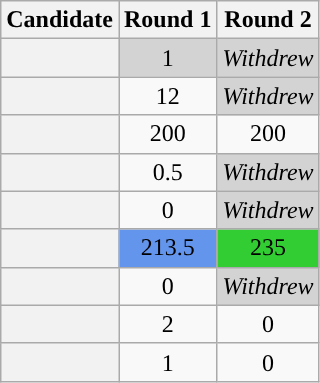<table class="wikitable sortable plainrowheaders" style="text-align:center">
<tr>
<th scope="col">Candidate</th>
<th scope="col">Round 1</th>
<th scope="col">Round 2</th>
</tr>
<tr>
<th scope="row"></th>
<td style="background:lightgrey;">1</td>
<td style="background:lightgrey;"><em>Withdrew</em></td>
</tr>
<tr>
<th scope="row"></th>
<td>12</td>
<td style="background:lightgrey;"><em>Withdrew</em></td>
</tr>
<tr>
<th scope="row"></th>
<td>200</td>
<td>200</td>
</tr>
<tr>
<th scope="row"></th>
<td>0.5</td>
<td style="background:lightgrey;"><em>Withdrew</em></td>
</tr>
<tr>
<th scope="row"></th>
<td>0</td>
<td style="background:lightgrey;"><em>Withdrew</em></td>
</tr>
<tr>
<th scope="row"></th>
<td style="background:cornflowerblue;">213.5</td>
<td style="background:limegreen;">235</td>
</tr>
<tr>
<th scope="row"></th>
<td>0</td>
<td style="background:lightgrey;"><em>Withdrew</em></td>
</tr>
<tr>
<th scope="row"></th>
<td>2</td>
<td>0</td>
</tr>
<tr>
<th scope="row"></th>
<td>1</td>
<td>0</td>
</tr>
</table>
